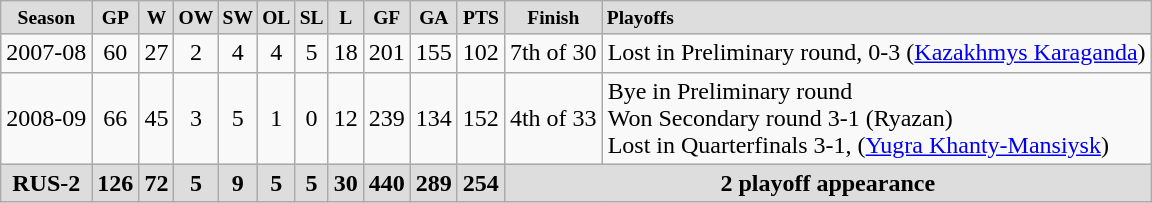<table class="wikitable">
<tr align="center" style="font-size: small; font-weight:bold; background-color:#dddddd; padding:5px;" |>
<td>Season</td>
<td>GP</td>
<td>W</td>
<td>OW</td>
<td>SW</td>
<td>OL</td>
<td>SL</td>
<td>L</td>
<td>GF</td>
<td>GA</td>
<td>PTS</td>
<td>Finish</td>
<td align="left">Playoffs</td>
</tr>
<tr align="center">
<td>2007-08</td>
<td>60</td>
<td>27</td>
<td>2</td>
<td>4</td>
<td>4</td>
<td>5</td>
<td>18</td>
<td>201</td>
<td>155</td>
<td>102</td>
<td>7th of 30</td>
<td align="left">Lost in Preliminary round, 0-3 (<a href='#'>Kazakhmys Karaganda</a>)</td>
</tr>
<tr align="center">
<td>2008-09</td>
<td>66</td>
<td>45</td>
<td>3</td>
<td>5</td>
<td>1</td>
<td>0</td>
<td>12</td>
<td>239</td>
<td>134</td>
<td>152</td>
<td>4th of 33</td>
<td align="left">Bye in Preliminary round<br>Won Secondary round 3-1 (Ryazan)<br>Lost in Quarterfinals 3-1, (<a href='#'>Yugra Khanty-Mansiysk</a>)</td>
</tr>
<tr align="center" style="font-weight:bold; background-color:#dddddd;" |>
<td>RUS-2</td>
<td>126</td>
<td>72</td>
<td>5</td>
<td>9</td>
<td>5</td>
<td>5</td>
<td>30</td>
<td>440</td>
<td>289</td>
<td>254</td>
<td colspan="2">2 playoff appearance</td>
</tr>
</table>
